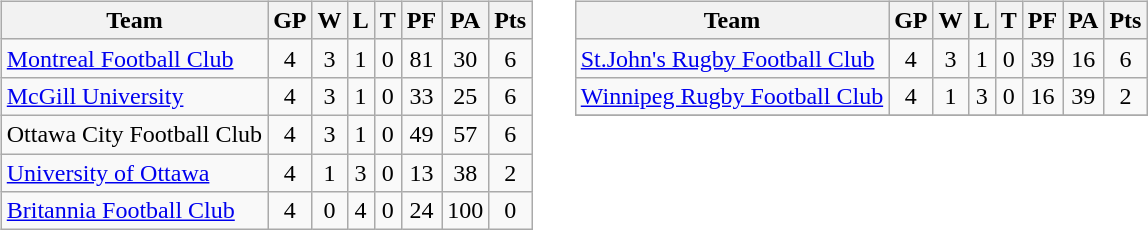<table cellspacing="10">
<tr>
<td valign="top"><br><table class="wikitable">
<tr>
<th>Team</th>
<th>GP</th>
<th>W</th>
<th>L</th>
<th>T</th>
<th>PF</th>
<th>PA</th>
<th>Pts</th>
</tr>
<tr align="center">
<td align="left"><a href='#'>Montreal Football Club</a></td>
<td>4</td>
<td>3</td>
<td>1</td>
<td>0</td>
<td>81</td>
<td>30</td>
<td>6</td>
</tr>
<tr align="center">
<td align="left"><a href='#'>McGill University</a></td>
<td>4</td>
<td>3</td>
<td>1</td>
<td>0</td>
<td>33</td>
<td>25</td>
<td>6</td>
</tr>
<tr align="center">
<td align="left">Ottawa City Football Club</td>
<td>4</td>
<td>3</td>
<td>1</td>
<td>0</td>
<td>49</td>
<td>57</td>
<td>6</td>
</tr>
<tr align="center">
<td align="left"><a href='#'>University of Ottawa</a></td>
<td>4</td>
<td>1</td>
<td>3</td>
<td>0</td>
<td>13</td>
<td>38</td>
<td>2</td>
</tr>
<tr align="center">
<td align="left"><a href='#'>Britannia Football Club</a></td>
<td>4</td>
<td>0</td>
<td>4</td>
<td>0</td>
<td>24</td>
<td>100</td>
<td>0</td>
</tr>
</table>
</td>
<td valign="top"><br><table class="wikitable">
<tr>
<th>Team</th>
<th>GP</th>
<th>W</th>
<th>L</th>
<th>T</th>
<th>PF</th>
<th>PA</th>
<th>Pts</th>
</tr>
<tr align="center">
<td align="left"><a href='#'>St.John's Rugby Football Club</a></td>
<td>4</td>
<td>3</td>
<td>1</td>
<td>0</td>
<td>39</td>
<td>16</td>
<td>6</td>
</tr>
<tr align="center">
<td align="left"><a href='#'>Winnipeg Rugby Football Club</a></td>
<td>4</td>
<td>1</td>
<td>3</td>
<td>0</td>
<td>16</td>
<td>39</td>
<td>2</td>
</tr>
<tr align="center">
</tr>
</table>
</td>
</tr>
</table>
